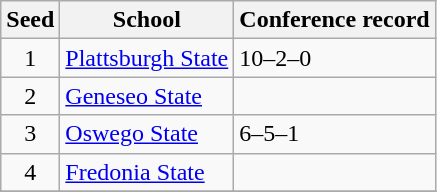<table class="wikitable">
<tr>
<th>Seed</th>
<th>School</th>
<th>Conference record</th>
</tr>
<tr>
<td align=center>1</td>
<td><a href='#'>Plattsburgh State</a></td>
<td>10–2–0</td>
</tr>
<tr>
<td align=center>2</td>
<td><a href='#'>Geneseo State</a></td>
<td></td>
</tr>
<tr>
<td align=center>3</td>
<td><a href='#'>Oswego State</a></td>
<td>6–5–1</td>
</tr>
<tr>
<td align=center>4</td>
<td><a href='#'>Fredonia State</a></td>
<td></td>
</tr>
<tr>
</tr>
</table>
